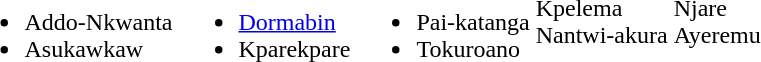<table>
<tr>
<td><br><ul><li>Addo-Nkwanta</li><li>Asukawkaw</li></ul></td>
<td><br><ul><li><a href='#'>Dormabin</a></li><li>Kparekpare</li></ul></td>
<td><br><ul><li>Pai-katanga</li><li>Tokuroano</li></ul></td>
<td>Kpelema<br>Nantwi-akura</td>
<td>Njare<br>Ayeremu</td>
</tr>
</table>
